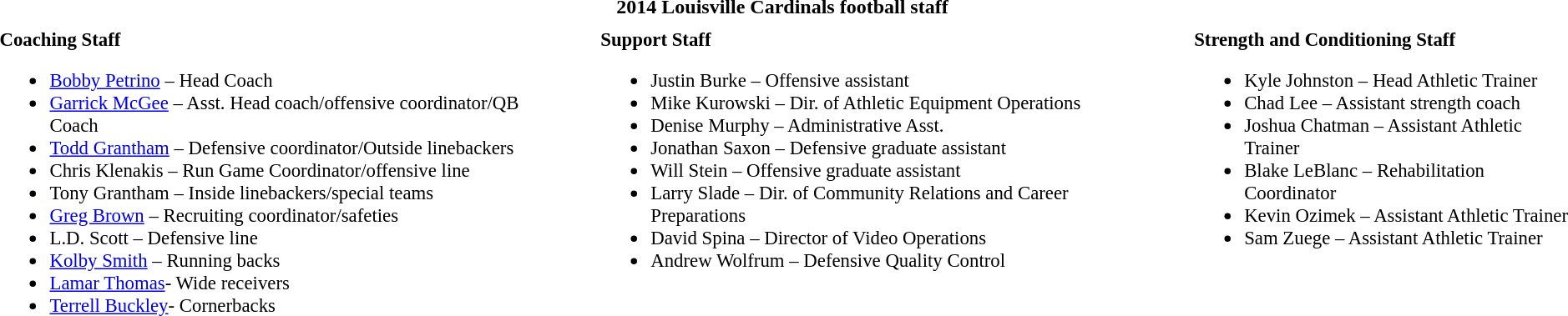<table class="toccolours" style="text-align: left;">
<tr>
<th colspan="10" style="background:; color:; text-align: center;"><strong>2014 Louisville Cardinals football staff</strong></th>
</tr>
<tr>
<td colspan="10" align="right"></td>
</tr>
<tr>
<td valign="top"></td>
<td style="font-size: 95%;" valign="top"><strong>Coaching Staff</strong><br><ul><li><a href='#'>Bobby Petrino</a> – Head Coach</li><li><a href='#'>Garrick McGee</a> – Asst. Head coach/offensive coordinator/QB Coach</li><li><a href='#'>Todd Grantham</a> – Defensive coordinator/Outside linebackers</li><li>Chris Klenakis – Run Game Coordinator/offensive line</li><li>Tony Grantham – Inside linebackers/special teams</li><li><a href='#'>Greg Brown</a> – Recruiting coordinator/safeties</li><li>L.D. Scott – Defensive line</li><li><a href='#'>Kolby Smith</a> – Running backs</li><li><a href='#'>Lamar Thomas</a>- Wide receivers</li><li><a href='#'>Terrell Buckley</a>- Cornerbacks</li></ul></td>
<td width="25"> </td>
<td valign="top"></td>
<td style="font-size: 95%;" valign="top"><strong>Support Staff</strong><br><ul><li>Justin Burke – Offensive assistant</li><li>Mike Kurowski – Dir. of Athletic Equipment Operations</li><li>Denise Murphy – Administrative Asst.</li><li>Jonathan Saxon – Defensive graduate assistant</li><li>Will Stein – Offensive graduate assistant</li><li>Larry Slade – Dir. of Community Relations and Career Preparations</li><li>David Spina – Director of Video Operations</li><li>Andrew Wolfrum – Defensive Quality Control</li></ul></td>
<td width="25"> </td>
<td valign="top"></td>
<td style="font-size: 95%;" valign="top"><strong>Strength and Conditioning Staff</strong><br><ul><li>Kyle Johnston – Head Athletic Trainer</li><li>Chad Lee – Assistant strength coach</li><li>Joshua Chatman – Assistant Athletic Trainer</li><li>Blake LeBlanc – Rehabilitation Coordinator</li><li>Kevin Ozimek – Assistant Athletic Trainer</li><li>Sam Zuege – Assistant Athletic Trainer</li></ul></td>
</tr>
</table>
